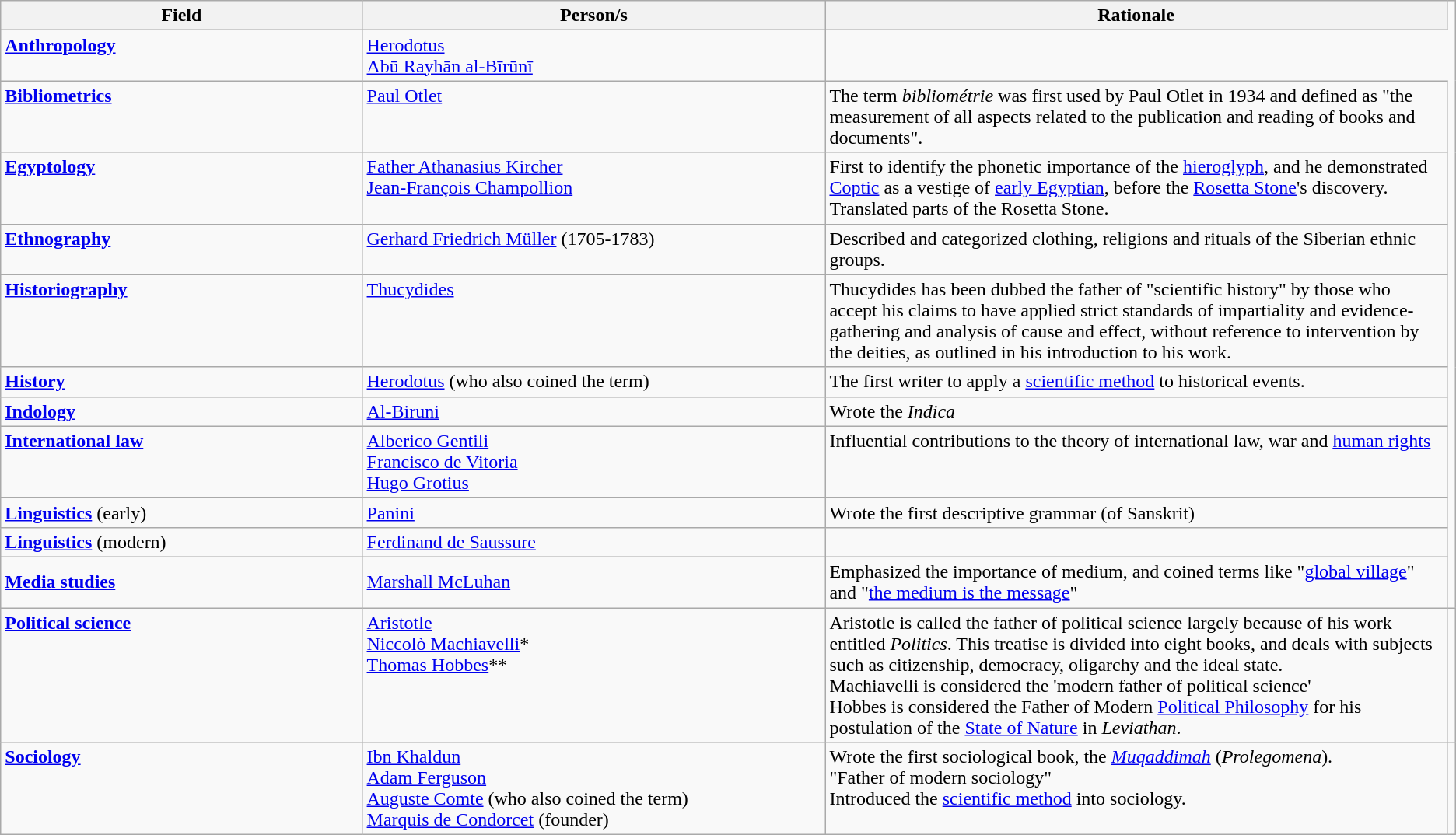<table class="wikitable" style="text-align:left;">
<tr>
<th width="25%">Field</th>
<th width="32%">Person/s<br></th>
<th width="43%">Rationale</th>
</tr>
<tr style="vertical-align:top">
<td><strong><a href='#'>Anthropology</a></strong></td>
<td><a href='#'>Herodotus</a><br><a href='#'>Abū Rayhān al-Bīrūnī</a></td>
</tr>
<tr style="vertical-align:top">
<td><strong><a href='#'>Bibliometrics</a></strong></td>
<td><a href='#'>Paul Otlet</a></td>
<td>The term <em>bibliométrie</em> was first used by Paul Otlet in 1934 and defined as "the measurement of all aspects related to the publication and reading of books and documents".</td>
</tr>
<tr style="vertical-align:top">
<td><strong><a href='#'>Egyptology</a></strong></td>
<td><a href='#'>Father Athanasius Kircher</a><br><a href='#'>Jean-François Champollion</a></td>
<td>First to identify the phonetic importance of the <a href='#'>hieroglyph</a>, and he demonstrated <a href='#'>Coptic</a> as a vestige of <a href='#'>early Egyptian</a>, before the <a href='#'>Rosetta Stone</a>'s discovery.<br>Translated parts of the Rosetta Stone.</td>
</tr>
<tr style="vertical-align:top">
<td><strong><a href='#'>Ethnography</a></strong></td>
<td><a href='#'>Gerhard Friedrich Müller</a>  (1705-1783)</td>
<td>Described and categorized clothing, religions and rituals of the Siberian ethnic groups.</td>
</tr>
<tr style="vertical-align:top">
<td><strong><a href='#'>Historiography</a></strong></td>
<td><a href='#'>Thucydides</a></td>
<td>Thucydides has been dubbed the father of "scientific history" by those who accept his claims to have applied strict standards of impartiality and evidence-gathering and analysis of cause and effect, without reference to intervention by the deities, as outlined in his introduction to his work.</td>
</tr>
<tr style="vertical-align:top">
<td><strong><a href='#'>History</a></strong></td>
<td><a href='#'>Herodotus</a> (who also coined the term)</td>
<td>The first writer to apply a <a href='#'>scientific method</a> to historical events.</td>
</tr>
<tr style="vertical-align:top">
<td><strong><a href='#'>Indology</a></strong></td>
<td><a href='#'>Al-Biruni</a></td>
<td>Wrote the <em>Indica</em></td>
</tr>
<tr style="vertical-align:top">
<td><strong><a href='#'>International law</a></strong></td>
<td><a href='#'>Alberico Gentili</a><br><a href='#'>Francisco de Vitoria</a><br><a href='#'>Hugo Grotius</a></td>
<td>Influential contributions to the theory of international law, war and <a href='#'>human rights</a></td>
</tr>
<tr style="vertical-align:top">
<td><strong><a href='#'>Linguistics</a></strong> (early)</td>
<td><a href='#'>Panini</a></td>
<td>Wrote the first descriptive grammar (of Sanskrit)</td>
</tr>
<tr style="vertical-align:top">
<td><strong><a href='#'>Linguistics</a></strong> (modern)</td>
<td><a href='#'>Ferdinand de Saussure</a></td>
<td></td>
</tr>
<tr>
<td><strong><a href='#'>Media studies</a></strong></td>
<td><a href='#'>Marshall McLuhan</a></td>
<td>Emphasized the importance of medium, and coined terms like "<a href='#'>global village</a>" and "<a href='#'>the medium is the message</a>"</td>
</tr>
<tr style="vertical-align:top">
<td><strong><a href='#'>Political science</a></strong></td>
<td><a href='#'>Aristotle</a><br><a href='#'>Niccolò Machiavelli</a>*<br><a href='#'>Thomas Hobbes</a>**</td>
<td>Aristotle is called the father of political science largely because of his work entitled <em>Politics</em>. This treatise is divided into eight books, and deals with subjects such as citizenship, democracy, oligarchy and the ideal state.<br>Machiavelli is considered the 'modern father of political science'<br>Hobbes is considered the Father of Modern <a href='#'>Political Philosophy</a> for his postulation of the <a href='#'>State of Nature</a> in <em>Leviathan</em>.</td>
<td></td>
</tr>
<tr style="vertical-align:top">
<td><strong><a href='#'>Sociology</a></strong></td>
<td><a href='#'>Ibn Khaldun</a><br><a href='#'>Adam Ferguson</a><br><a href='#'>Auguste Comte</a> (who also coined the term)<br><a href='#'>Marquis de Condorcet</a> (founder)</td>
<td>Wrote the first sociological book, the <em><a href='#'>Muqaddimah</a></em> (<em>Prolegomena</em>).<br>"Father of modern sociology"<br>Introduced the <a href='#'>scientific method</a> into sociology.</td>
</tr>
</table>
